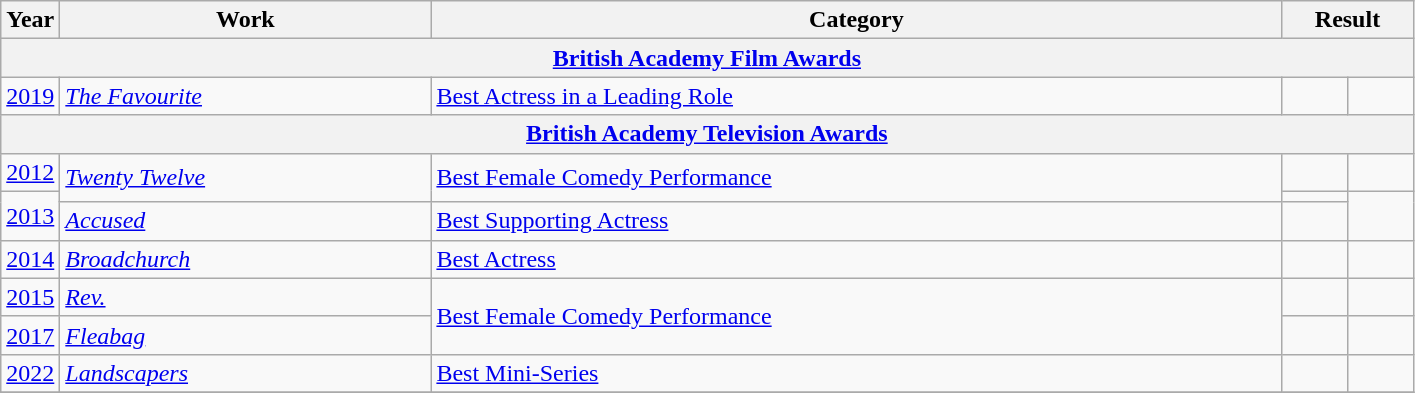<table class=wikitable>
<tr>
<th scope="col" style="width:1em;">Year</th>
<th scope="col" style="width:15em;">Work</th>
<th scope="col" style="width:35em;">Category</th>
<th scope="col" style="width:5em;" colspan=2>Result</th>
</tr>
<tr>
<th colspan="5"><a href='#'>British Academy Film Awards</a></th>
</tr>
<tr>
<td><a href='#'>2019</a></td>
<td><em><a href='#'>The Favourite</a></em></td>
<td><a href='#'>Best Actress in a Leading Role</a></td>
<td></td>
<td style="text-align:center;"></td>
</tr>
<tr>
<th colspan="5"><a href='#'>British Academy Television Awards</a></th>
</tr>
<tr>
<td><a href='#'>2012</a></td>
<td rowspan="2"><em><a href='#'>Twenty Twelve</a></em></td>
<td rowspan="2"><a href='#'>Best Female Comedy Performance</a></td>
<td></td>
<td style="text-align:center;"></td>
</tr>
<tr>
<td rowspan="2"><a href='#'>2013</a></td>
<td></td>
<td rowspan="2" style="text-align:center;"></td>
</tr>
<tr>
<td><em><a href='#'>Accused</a></em></td>
<td><a href='#'>Best Supporting Actress</a></td>
<td></td>
</tr>
<tr>
<td><a href='#'>2014</a></td>
<td><em><a href='#'>Broadchurch</a></em></td>
<td><a href='#'>Best Actress</a></td>
<td></td>
<td style="text-align:center;"></td>
</tr>
<tr>
<td><a href='#'>2015</a></td>
<td><em><a href='#'>Rev.</a></em></td>
<td rowspan="2"><a href='#'>Best Female Comedy Performance</a></td>
<td></td>
<td style="text-align:center;"></td>
</tr>
<tr>
<td><a href='#'>2017</a></td>
<td><em><a href='#'>Fleabag</a></em></td>
<td></td>
<td style="text-align:center;"></td>
</tr>
<tr>
<td><a href='#'>2022</a></td>
<td><em><a href='#'>Landscapers</a></em></td>
<td><a href='#'>Best Mini-Series</a></td>
<td></td>
<td style="text-align:center;"></td>
</tr>
<tr>
</tr>
</table>
